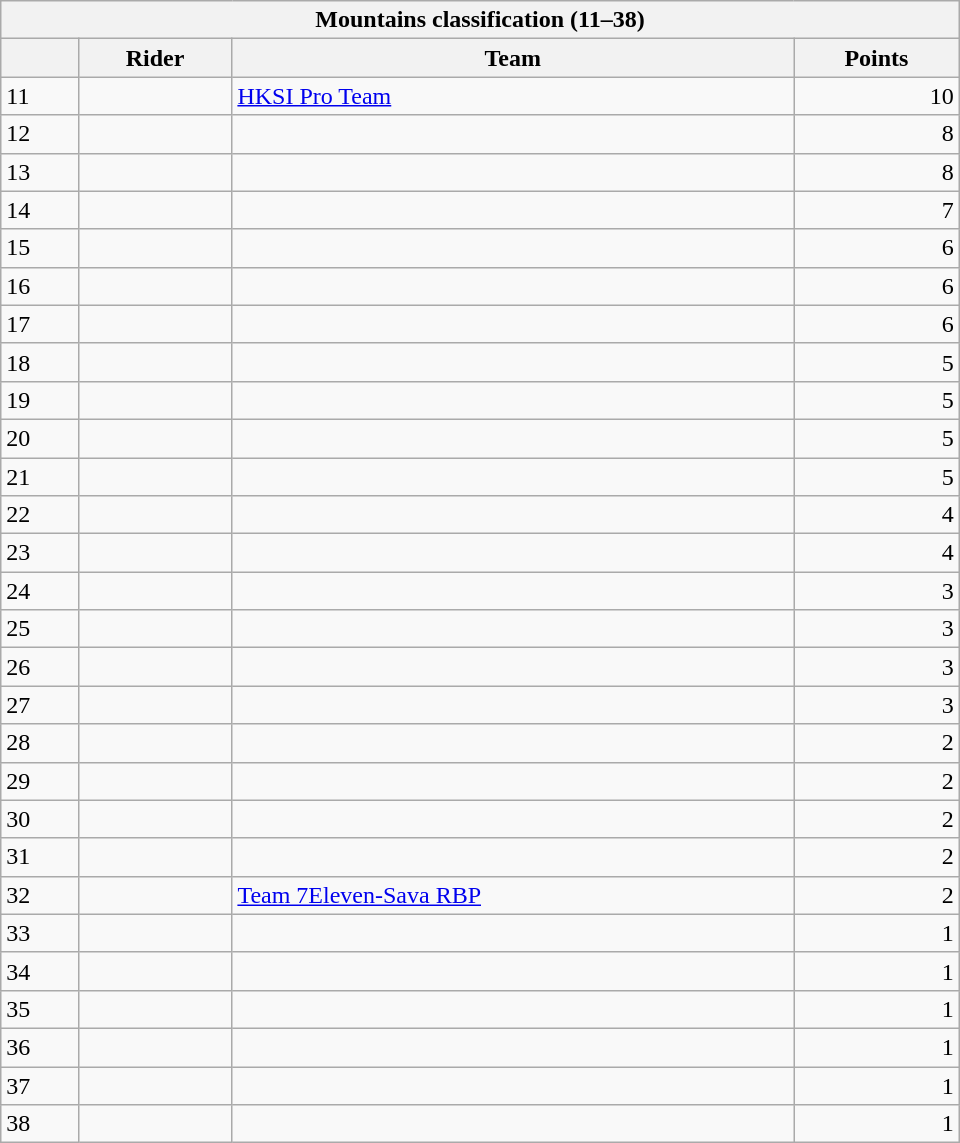<table class="collapsible collapsed wikitable" style="width:40em;margin-top:0">
<tr>
<th colspan=4>Mountains classification (11–38)</th>
</tr>
<tr>
<th></th>
<th>Rider</th>
<th>Team</th>
<th>Points</th>
</tr>
<tr>
<td>11</td>
<td></td>
<td><a href='#'>HKSI Pro Team</a></td>
<td align="right">10</td>
</tr>
<tr>
<td>12</td>
<td></td>
<td></td>
<td align="right">8</td>
</tr>
<tr>
<td>13</td>
<td></td>
<td></td>
<td align="right">8</td>
</tr>
<tr>
<td>14</td>
<td></td>
<td></td>
<td align="right">7</td>
</tr>
<tr>
<td>15</td>
<td></td>
<td></td>
<td align="right">6</td>
</tr>
<tr>
<td>16</td>
<td></td>
<td></td>
<td align="right">6</td>
</tr>
<tr>
<td>17</td>
<td></td>
<td></td>
<td align="right">6</td>
</tr>
<tr>
<td>18</td>
<td></td>
<td></td>
<td align="right">5</td>
</tr>
<tr>
<td>19</td>
<td></td>
<td></td>
<td align="right">5</td>
</tr>
<tr>
<td>20</td>
<td></td>
<td></td>
<td align="right">5</td>
</tr>
<tr>
<td>21</td>
<td></td>
<td></td>
<td align="right">5</td>
</tr>
<tr>
<td>22</td>
<td></td>
<td></td>
<td align="right">4</td>
</tr>
<tr>
<td>23</td>
<td></td>
<td></td>
<td align="right">4</td>
</tr>
<tr>
<td>24</td>
<td></td>
<td></td>
<td align="right">3</td>
</tr>
<tr>
<td>25</td>
<td></td>
<td></td>
<td align="right">3</td>
</tr>
<tr>
<td>26</td>
<td></td>
<td></td>
<td align="right">3</td>
</tr>
<tr>
<td>27</td>
<td></td>
<td></td>
<td align="right">3</td>
</tr>
<tr>
<td>28</td>
<td></td>
<td></td>
<td align="right">2</td>
</tr>
<tr>
<td>29</td>
<td></td>
<td></td>
<td align="right">2</td>
</tr>
<tr>
<td>30</td>
<td></td>
<td></td>
<td align="right">2</td>
</tr>
<tr>
<td>31</td>
<td></td>
<td></td>
<td align="right">2</td>
</tr>
<tr>
<td>32</td>
<td></td>
<td><a href='#'>Team 7Eleven-Sava RBP</a></td>
<td align="right">2</td>
</tr>
<tr>
<td>33</td>
<td></td>
<td></td>
<td align="right">1</td>
</tr>
<tr>
<td>34</td>
<td></td>
<td></td>
<td align="right">1</td>
</tr>
<tr>
<td>35</td>
<td></td>
<td></td>
<td align="right">1</td>
</tr>
<tr>
<td>36</td>
<td></td>
<td></td>
<td align="right">1</td>
</tr>
<tr>
<td>37</td>
<td></td>
<td></td>
<td align="right">1</td>
</tr>
<tr>
<td>38</td>
<td></td>
<td></td>
<td align="right">1</td>
</tr>
</table>
